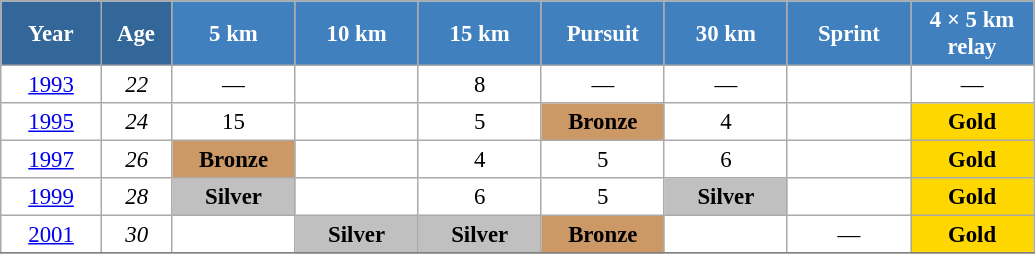<table class="wikitable" style="font-size:95%; text-align:center; border:grey solid 1px; border-collapse:collapse; background:#ffffff;">
<tr>
<th style="background-color:#369; color:white; width:60px;"> Year </th>
<th style="background-color:#369; color:white; width:40px;"> Age </th>
<th style="background-color:#4180be; color:white; width:75px;"> 5 km </th>
<th style="background-color:#4180be; color:white; width:75px;"> 10 km </th>
<th style="background-color:#4180be; color:white; width:75px;"> 15 km </th>
<th style="background-color:#4180be; color:white; width:75px;"> Pursuit </th>
<th style="background-color:#4180be; color:white; width:75px;"> 30 km </th>
<th style="background-color:#4180be; color:white; width:75px;"> Sprint </th>
<th style="background-color:#4180be; color:white; width:75px;"> 4 × 5 km <br> relay </th>
</tr>
<tr>
<td><a href='#'>1993</a></td>
<td><em>22</em></td>
<td>—</td>
<td></td>
<td>8</td>
<td>—</td>
<td>—</td>
<td></td>
<td>—</td>
</tr>
<tr>
<td><a href='#'>1995</a></td>
<td><em>24</em></td>
<td>15</td>
<td></td>
<td>5</td>
<td bgcolor="cc9966"><strong>Bronze</strong></td>
<td>4</td>
<td></td>
<td style="background:gold;"><strong>Gold</strong></td>
</tr>
<tr>
<td><a href='#'>1997</a></td>
<td><em>26</em></td>
<td bgcolor="cc9966"><strong>Bronze</strong></td>
<td></td>
<td>4</td>
<td>5</td>
<td>6</td>
<td></td>
<td style="background:gold;"><strong>Gold</strong></td>
</tr>
<tr>
<td><a href='#'>1999</a></td>
<td><em>28</em></td>
<td style="background:silver;"><strong>Silver</strong></td>
<td></td>
<td>6</td>
<td>5</td>
<td style="background:silver;"><strong>Silver</strong></td>
<td></td>
<td style="background:gold;"><strong>Gold</strong></td>
</tr>
<tr>
<td><a href='#'>2001</a></td>
<td><em>30</em></td>
<td></td>
<td style="background:silver;"><strong>Silver</strong></td>
<td style="background:silver;"><strong>Silver</strong></td>
<td bgcolor="cc9966"><strong>Bronze</strong></td>
<td></td>
<td>—</td>
<td style="background:gold;"><strong>Gold</strong></td>
</tr>
<tr>
</tr>
</table>
